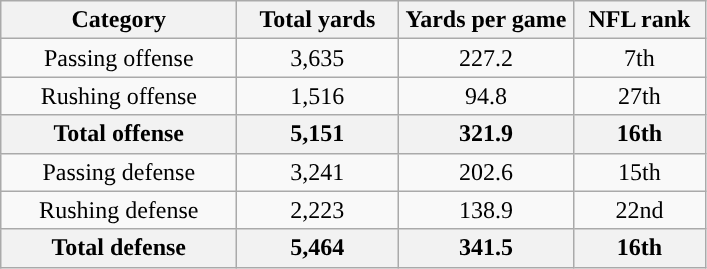<table class="wikitable" style="text-align:center">
<tr>
<th width=150px>Category</th>
<th width=100px>Total yards</th>
<th width=110px>Yards per game</th>
<th width=80px>NFL rank<br></th>
</tr>
<tr>
<td>Passing offense</td>
<td>3,635</td>
<td>227.2</td>
<td>7th</td>
</tr>
<tr>
<td>Rushing offense</td>
<td>1,516</td>
<td>94.8</td>
<td>27th</td>
</tr>
<tr>
<th>Total offense</th>
<th>5,151</th>
<th>321.9</th>
<th>16th</th>
</tr>
<tr>
<td>Passing defense</td>
<td>3,241</td>
<td>202.6</td>
<td>15th</td>
</tr>
<tr>
<td>Rushing defense</td>
<td>2,223</td>
<td>138.9</td>
<td>22nd</td>
</tr>
<tr>
<th>Total defense</th>
<th>5,464</th>
<th>341.5</th>
<th>16th</th>
</tr>
</table>
